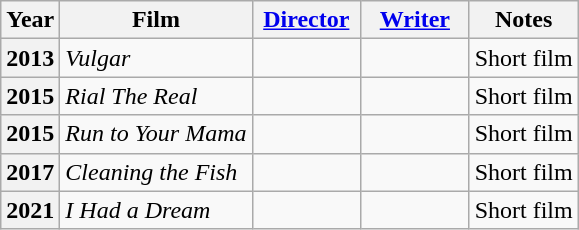<table class="wikitable">
<tr>
<th>Year</th>
<th>Film</th>
<th width="65"><a href='#'>Director</a></th>
<th width="65"><a href='#'>Writer</a></th>
<th scope="col">Notes</th>
</tr>
<tr>
<th>2013</th>
<td><em>Vulgar</em></td>
<td></td>
<td></td>
<td>Short film</td>
</tr>
<tr>
<th>2015</th>
<td><em>Rial The Real</em></td>
<td></td>
<td></td>
<td>Short film</td>
</tr>
<tr>
<th>2015</th>
<td><em>Run to Your Mama</em></td>
<td></td>
<td></td>
<td>Short film</td>
</tr>
<tr>
<th>2017</th>
<td><em>Cleaning the Fish</em></td>
<td></td>
<td></td>
<td>Short film</td>
</tr>
<tr>
<th>2021</th>
<td><em>I Had a Dream</em></td>
<td></td>
<td></td>
<td>Short film</td>
</tr>
</table>
